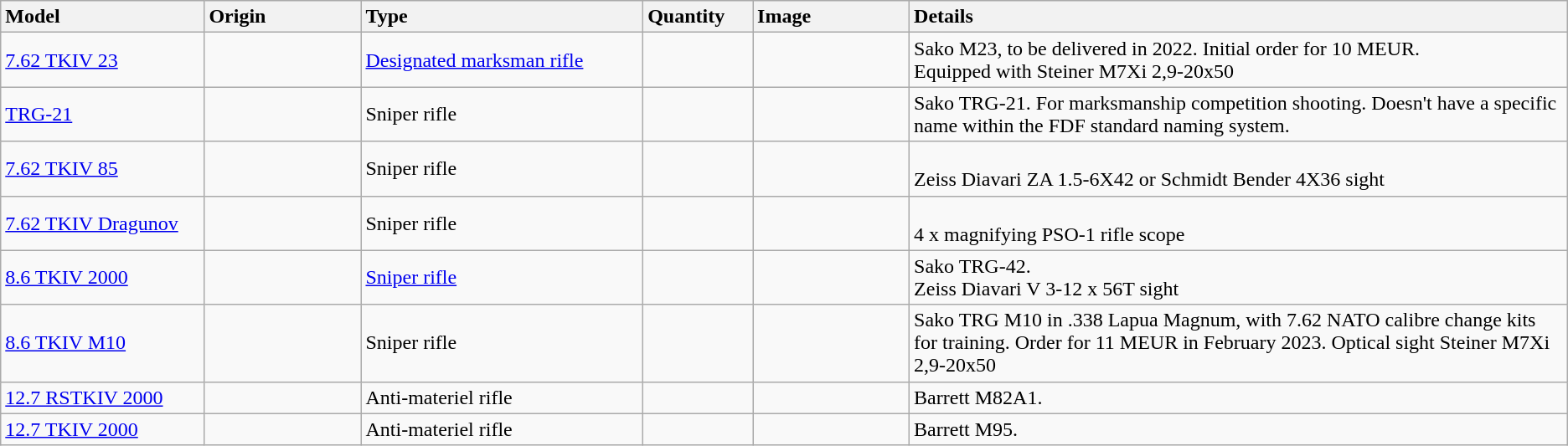<table class="wikitable">
<tr>
<th style="text-align: left; width:13%;">Model</th>
<th style="text-align: left; width:10%;">Origin</th>
<th style="text-align: left; width:18%;">Type</th>
<th style="text-align: left; width:7%;">Quantity</th>
<th style="text-align: left; width:10%;">Image</th>
<th style="text-align: left; width:42%;">Details</th>
</tr>
<tr>
<td><a href='#'>7.62 TKIV 23</a></td>
<td></td>
<td><a href='#'>Designated marksman rifle</a></td>
<td></td>
<td></td>
<td>Sako M23, to be delivered in 2022. Initial order for 10 MEUR.<br>Equipped with Steiner M7Xi 2,9-20x50</td>
</tr>
<tr>
<td><a href='#'>TRG-21</a></td>
<td></td>
<td>Sniper rifle</td>
<td></td>
<td></td>
<td>Sako TRG-21. For marksmanship competition shooting. Doesn't have a specific name within the FDF standard naming system.</td>
</tr>
<tr>
<td><a href='#'>7.62 TKIV 85</a></td>
<td></td>
<td>Sniper rifle</td>
<td></td>
<td></td>
<td><br>Zeiss Diavari ZA 1.5-6X42 or Schmidt Bender 4X36 sight</td>
</tr>
<tr>
<td><a href='#'>7.62 TKIV Dragunov</a></td>
<td></td>
<td>Sniper rifle</td>
<td></td>
<td></td>
<td><br>4 x magnifying PSO-1 rifle scope</td>
</tr>
<tr>
<td><a href='#'>8.6 TKIV 2000</a></td>
<td></td>
<td><a href='#'>Sniper rifle</a></td>
<td></td>
<td></td>
<td>Sako TRG-42.<br>Zeiss Diavari V 3-12 x 56T sight</td>
</tr>
<tr>
<td><a href='#'>8.6 TKIV M10</a></td>
<td></td>
<td>Sniper rifle</td>
<td></td>
<td></td>
<td>Sako TRG M10 in .338 Lapua Magnum, with 7.62 NATO calibre change kits for training. Order for 11 MEUR in February 2023. Optical sight Steiner M7Xi 2,9-20x50</td>
</tr>
<tr>
<td><a href='#'>12.7 RSTKIV 2000</a></td>
<td></td>
<td>Anti-materiel rifle</td>
<td></td>
<td></td>
<td>Barrett M82A1.</td>
</tr>
<tr>
<td><a href='#'>12.7 TKIV 2000</a></td>
<td></td>
<td>Anti-materiel rifle</td>
<td></td>
<td></td>
<td>Barrett M95.</td>
</tr>
</table>
